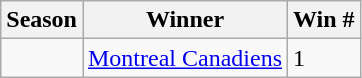<table class="wikitable">
<tr>
<th>Season</th>
<th>Winner</th>
<th>Win #</th>
</tr>
<tr>
<td></td>
<td><a href='#'>Montreal Canadiens</a></td>
<td>1</td>
</tr>
</table>
